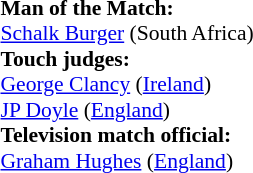<table width=100% style="font-size:90%">
<tr>
<td><br><strong>Man of the Match:</strong>
<br><a href='#'>Schalk Burger</a> (South Africa)<br><strong>Touch judges:</strong>
<br><a href='#'>George Clancy</a> (<a href='#'>Ireland</a>)
<br><a href='#'>JP Doyle</a> (<a href='#'>England</a>)
<br><strong>Television match official:</strong>
<br><a href='#'>Graham Hughes</a> (<a href='#'>England</a>)</td>
</tr>
</table>
